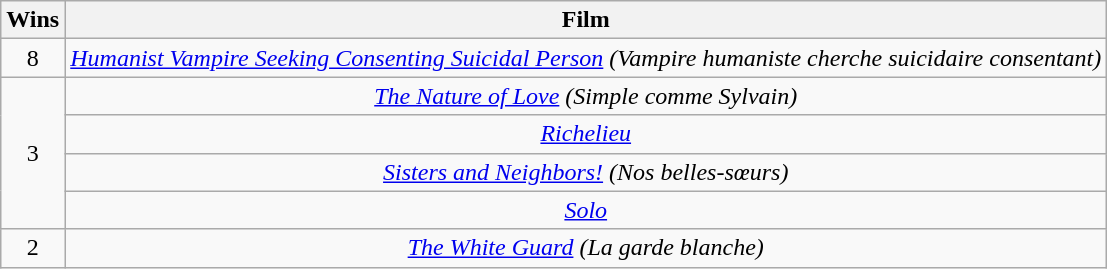<table class="wikitable" style="text-align:center;">
<tr>
<th scope="col" width="17">Wins</th>
<th scope="col" align="center">Film</th>
</tr>
<tr>
<td rowspan="1" style="text-align:center;">8</td>
<td><em><a href='#'>Humanist Vampire Seeking Consenting Suicidal Person</a> (Vampire humaniste cherche suicidaire consentant)</em></td>
</tr>
<tr>
<td rowspan="4" style="text-align:center;">3</td>
<td><em><a href='#'>The Nature of Love</a> (Simple comme Sylvain)</em></td>
</tr>
<tr>
<td><em><a href='#'>Richelieu</a></em></td>
</tr>
<tr>
<td><em><a href='#'>Sisters and Neighbors!</a> (Nos belles-sœurs)</em></td>
</tr>
<tr>
<td><em><a href='#'>Solo</a></em></td>
</tr>
<tr>
<td style="text-align:center;">2</td>
<td><em><a href='#'>The White Guard</a> (La garde blanche)</em></td>
</tr>
</table>
